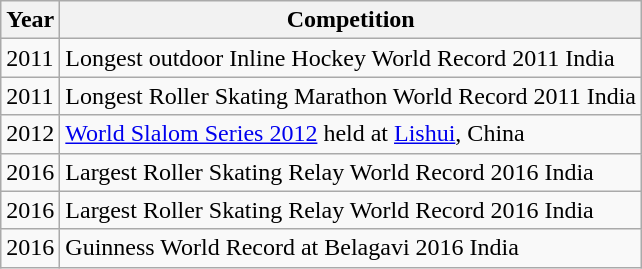<table class="wikitable">
<tr>
<th>Year</th>
<th>Competition</th>
</tr>
<tr>
<td>2011</td>
<td>Longest outdoor Inline Hockey World Record 2011 India</td>
</tr>
<tr>
<td>2011</td>
<td>Longest Roller Skating Marathon World Record 2011 India</td>
</tr>
<tr>
<td>2012</td>
<td><a href='#'>World Slalom Series 2012</a> held at <a href='#'>Lishui</a>, China</td>
</tr>
<tr>
<td>2016</td>
<td>Largest Roller Skating Relay World Record 2016 India</td>
</tr>
<tr>
<td>2016</td>
<td>Largest Roller Skating Relay World Record 2016 India</td>
</tr>
<tr>
<td>2016</td>
<td>Guinness World Record at Belagavi 2016 India</td>
</tr>
</table>
